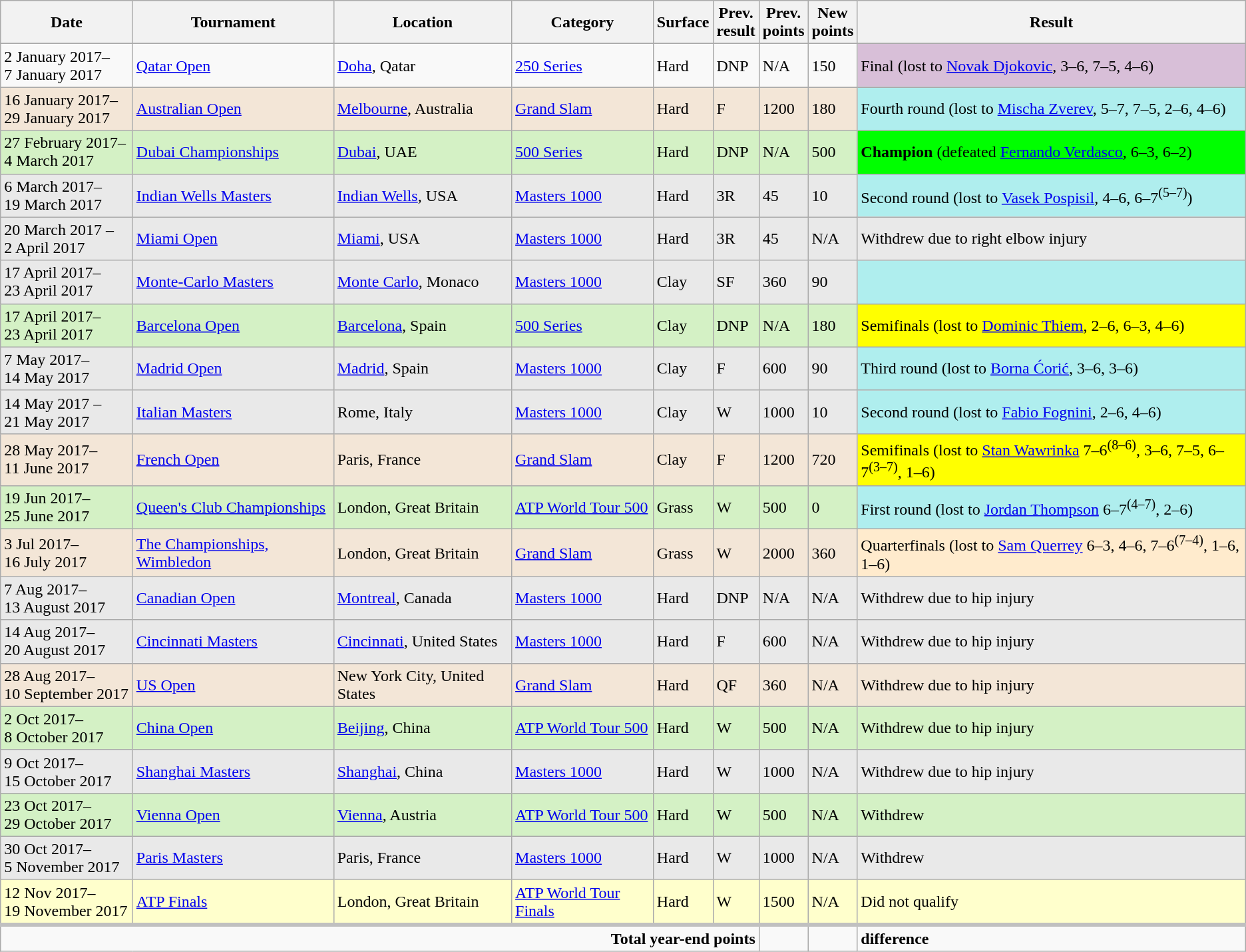<table class="wikitable" style="text-align:left">
<tr>
<th style="width:125px">Date</th>
<th>Tournament</th>
<th>Location</th>
<th>Category</th>
<th>Surface</th>
<th>Prev.<br>result</th>
<th>Prev.<br>points</th>
<th>New<br>points</th>
<th>Result</th>
</tr>
<tr>
</tr>
<tr>
<td>2 January 2017–<br>7 January 2017</td>
<td><a href='#'>Qatar Open</a></td>
<td><a href='#'>Doha</a>, Qatar</td>
<td><a href='#'>250 Series</a></td>
<td>Hard</td>
<td>DNP</td>
<td>N/A</td>
<td>150</td>
<td style="background:thistle;">Final (lost to <a href='#'>Novak Djokovic</a>, 3–6, 7–5, 4–6)</td>
</tr>
<tr style="background:#F3E6D7;">
<td>16 January 2017–<br>29 January 2017</td>
<td><a href='#'>Australian Open</a></td>
<td><a href='#'>Melbourne</a>, Australia</td>
<td><a href='#'>Grand Slam</a></td>
<td>Hard</td>
<td>F</td>
<td>1200</td>
<td>180</td>
<td style="background:#AFEEEE;">Fourth round (lost to <a href='#'>Mischa Zverev</a>, 5–7, 7–5, 2–6, 4–6)</td>
</tr>
<tr style="background:#D4F1C5;">
<td>27 February 2017–<br> 4 March 2017</td>
<td><a href='#'>Dubai Championships</a></td>
<td><a href='#'>Dubai</a>, UAE</td>
<td><a href='#'>500 Series</a></td>
<td>Hard</td>
<td>DNP</td>
<td>N/A</td>
<td>500</td>
<td style="background:lime;"><strong>Champion</strong> (defeated <a href='#'>Fernando Verdasco</a>, 6–3, 6–2)</td>
</tr>
<tr style="background:#E9E9E9;">
<td>6 March 2017–<br>19 March 2017</td>
<td><a href='#'>Indian Wells Masters</a></td>
<td><a href='#'>Indian Wells</a>, USA</td>
<td><a href='#'>Masters 1000</a></td>
<td>Hard</td>
<td>3R</td>
<td>45</td>
<td>10</td>
<td style="background:#AFEEEE;">Second round (lost to <a href='#'>Vasek Pospisil</a>, 4–6, 6–7<sup>(5–7)</sup>)</td>
</tr>
<tr style="background:#E9E9E9;">
<td>20 March 2017 –<br>2 April 2017</td>
<td><a href='#'>Miami Open</a></td>
<td><a href='#'>Miami</a>, USA</td>
<td><a href='#'>Masters 1000</a></td>
<td>Hard</td>
<td>3R</td>
<td>45</td>
<td>N/A</td>
<td>Withdrew due to right elbow injury</td>
</tr>
<tr style="background:#E9E9E9;">
<td>17 April 2017–<br>23 April 2017</td>
<td><a href='#'>Monte-Carlo Masters</a></td>
<td><a href='#'>Monte Carlo</a>, Monaco</td>
<td><a href='#'>Masters 1000</a></td>
<td>Clay</td>
<td>SF</td>
<td>360</td>
<td>90</td>
<td style="background:#AFEEEE;"></td>
</tr>
<tr style="background:#D4F1C5;">
<td>17 April 2017–<br>23 April 2017</td>
<td><a href='#'>Barcelona Open</a></td>
<td><a href='#'>Barcelona</a>, Spain</td>
<td><a href='#'>500 Series</a></td>
<td>Clay</td>
<td>DNP</td>
<td>N/A</td>
<td>180</td>
<td style="background:yellow;">Semifinals (lost to <a href='#'>Dominic Thiem</a>, 2–6, 6–3, 4–6)</td>
</tr>
<tr style="background:#E9E9E9;">
<td>7 May 2017–<br>14 May 2017</td>
<td><a href='#'>Madrid Open</a></td>
<td><a href='#'>Madrid</a>, Spain</td>
<td><a href='#'>Masters 1000</a></td>
<td>Clay</td>
<td>F</td>
<td>600</td>
<td>90</td>
<td style="background:#AFEEEE;">Third round (lost to <a href='#'>Borna Ćorić</a>, 3–6, 3–6)</td>
</tr>
<tr style="background:#E9E9E9;">
<td>14 May 2017 –<br>21 May 2017</td>
<td><a href='#'>Italian Masters</a></td>
<td>Rome, Italy</td>
<td><a href='#'>Masters 1000</a></td>
<td>Clay</td>
<td>W</td>
<td>1000</td>
<td>10</td>
<td style="background:#AFEEEE;">Second round (lost to <a href='#'>Fabio Fognini</a>, 2–6, 4–6)</td>
</tr>
<tr style="background:#F3E6D7;">
<td>28 May 2017–<br>11 June 2017</td>
<td><a href='#'>French Open</a></td>
<td>Paris, France</td>
<td><a href='#'>Grand Slam</a></td>
<td>Clay</td>
<td>F</td>
<td>1200</td>
<td>720</td>
<td style="background:yellow;">Semifinals (lost to <a href='#'>Stan Wawrinka</a> 7–6<sup>(8–6)</sup>, 3–6, 7–5, 6–7<sup>(3–7)</sup>, 1–6)</td>
</tr>
<tr style="background:#D4F1C5;">
<td>19 Jun 2017–<br>25 June 2017</td>
<td><a href='#'>Queen's Club Championships</a></td>
<td>London, Great Britain</td>
<td><a href='#'>ATP World Tour 500</a></td>
<td>Grass</td>
<td>W</td>
<td>500</td>
<td>0</td>
<td style="background:#AFEEEE;">First round (lost to <a href='#'>Jordan Thompson</a> 6–7<sup>(4–7)</sup>, 2–6)</td>
</tr>
<tr style="background:#F3E6D7;">
<td>3 Jul 2017–<br>16 July 2017</td>
<td><a href='#'>The Championships, Wimbledon</a></td>
<td>London, Great Britain</td>
<td><a href='#'>Grand Slam</a></td>
<td>Grass</td>
<td>W</td>
<td>2000</td>
<td>360</td>
<td bgcolor=ffebcd>Quarterfinals (lost to <a href='#'>Sam Querrey</a> 6–3, 4–6, 7–6<sup>(7–4)</sup>, 1–6, 1–6)</td>
</tr>
<tr style="background:#E9E9E9;">
<td>7 Aug 2017–<br>13 August 2017</td>
<td><a href='#'>Canadian Open</a></td>
<td><a href='#'>Montreal</a>, Canada</td>
<td><a href='#'>Masters 1000</a></td>
<td>Hard</td>
<td>DNP</td>
<td>N/A</td>
<td>N/A</td>
<td>Withdrew due to  hip injury</td>
</tr>
<tr style="background:#E9E9E9;">
<td>14 Aug 2017–<br>20 August 2017</td>
<td><a href='#'>Cincinnati Masters</a></td>
<td><a href='#'>Cincinnati</a>, United States</td>
<td><a href='#'>Masters 1000</a></td>
<td>Hard</td>
<td>F</td>
<td>600</td>
<td>N/A</td>
<td>Withdrew due to  hip injury</td>
</tr>
<tr style="background:#F3E6D7;">
<td>28 Aug 2017–<br>10 September 2017</td>
<td><a href='#'>US Open</a></td>
<td>New York City, United States</td>
<td><a href='#'>Grand Slam</a></td>
<td>Hard</td>
<td>QF</td>
<td>360</td>
<td>N/A</td>
<td>Withdrew due to  hip injury</td>
</tr>
<tr style="background:#D4F1C5;">
<td>2 Oct 2017–<br>8 October 2017</td>
<td><a href='#'>China Open</a></td>
<td><a href='#'>Beijing</a>, China</td>
<td><a href='#'>ATP World Tour 500</a></td>
<td>Hard</td>
<td>W</td>
<td>500</td>
<td>N/A</td>
<td>Withdrew due to  hip injury</td>
</tr>
<tr style="background:#E9E9E9;">
<td>9 Oct 2017–<br>15 October 2017</td>
<td><a href='#'>Shanghai Masters</a></td>
<td><a href='#'>Shanghai</a>, China</td>
<td><a href='#'>Masters 1000</a></td>
<td>Hard</td>
<td>W</td>
<td>1000</td>
<td>N/A</td>
<td>Withdrew due to  hip injury</td>
</tr>
<tr style="background:#D4F1C5;">
<td>23 Oct 2017–<br>29 October 2017</td>
<td><a href='#'>Vienna Open</a></td>
<td><a href='#'>Vienna</a>, Austria</td>
<td><a href='#'>ATP World Tour 500</a></td>
<td>Hard</td>
<td>W</td>
<td>500</td>
<td>N/A</td>
<td>Withdrew</td>
</tr>
<tr style="background:#E9E9E9;">
<td>30 Oct 2017–<br>5 November 2017</td>
<td><a href='#'>Paris Masters</a></td>
<td>Paris, France</td>
<td><a href='#'>Masters 1000</a></td>
<td>Hard</td>
<td>W</td>
<td>1000</td>
<td>N/A</td>
<td>Withdrew</td>
</tr>
<tr style="background:#FFFFCC;">
<td>12 Nov 2017–<br>19 November 2017</td>
<td><a href='#'>ATP Finals</a></td>
<td>London, Great Britain</td>
<td><a href='#'>ATP World Tour Finals</a></td>
<td>Hard</td>
<td>W</td>
<td>1500</td>
<td>N/A</td>
<td>Did not qualify</td>
</tr>
<tr style="border-top:4px solid silver;">
<td colspan=6 align=right><strong>Total year-end points</strong></td>
<td></td>
<td></td>
<td>  <strong>difference</strong></td>
</tr>
</table>
